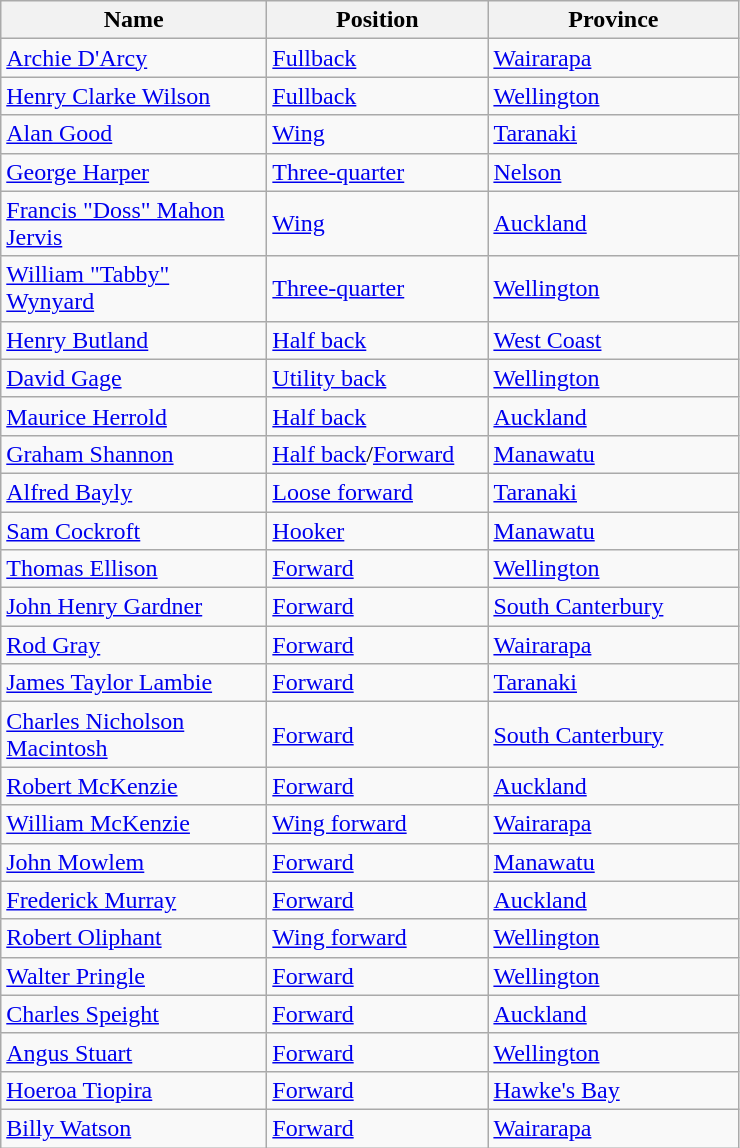<table class="wikitable sortable">
<tr>
<th width="170">Name</th>
<th width="140">Position</th>
<th width="160">Province</th>
</tr>
<tr>
<td><a href='#'>Archie D'Arcy</a></td>
<td><a href='#'>Fullback</a></td>
<td><a href='#'>Wairarapa</a></td>
</tr>
<tr>
<td><a href='#'>Henry Clarke Wilson</a></td>
<td><a href='#'>Fullback</a></td>
<td><a href='#'>Wellington</a></td>
</tr>
<tr>
<td><a href='#'>Alan Good</a></td>
<td><a href='#'>Wing</a></td>
<td><a href='#'>Taranaki</a></td>
</tr>
<tr>
<td><a href='#'>George Harper</a></td>
<td><a href='#'>Three-quarter</a></td>
<td><a href='#'>Nelson</a></td>
</tr>
<tr>
<td><a href='#'>Francis "Doss" Mahon Jervis</a></td>
<td><a href='#'>Wing</a></td>
<td><a href='#'>Auckland</a></td>
</tr>
<tr>
<td><a href='#'>William "Tabby" Wynyard</a></td>
<td><a href='#'>Three-quarter</a></td>
<td><a href='#'>Wellington</a></td>
</tr>
<tr>
<td><a href='#'>Henry Butland</a></td>
<td><a href='#'>Half back</a></td>
<td><a href='#'>West Coast</a></td>
</tr>
<tr>
<td><a href='#'>David Gage</a></td>
<td><a href='#'>Utility back</a></td>
<td><a href='#'>Wellington</a></td>
</tr>
<tr>
<td><a href='#'>Maurice Herrold</a></td>
<td><a href='#'>Half back</a></td>
<td><a href='#'>Auckland</a></td>
</tr>
<tr>
<td><a href='#'>Graham Shannon</a></td>
<td><a href='#'>Half back</a>/<a href='#'>Forward</a></td>
<td><a href='#'>Manawatu</a></td>
</tr>
<tr>
<td><a href='#'>Alfred Bayly</a></td>
<td><a href='#'>Loose forward</a></td>
<td><a href='#'>Taranaki</a></td>
</tr>
<tr>
<td><a href='#'>Sam Cockroft</a></td>
<td><a href='#'>Hooker</a></td>
<td><a href='#'>Manawatu</a></td>
</tr>
<tr>
<td><a href='#'>Thomas Ellison</a></td>
<td><a href='#'>Forward</a></td>
<td><a href='#'>Wellington</a></td>
</tr>
<tr>
<td><a href='#'>John Henry Gardner</a></td>
<td><a href='#'>Forward</a></td>
<td><a href='#'>South Canterbury</a></td>
</tr>
<tr>
<td><a href='#'>Rod Gray</a></td>
<td><a href='#'>Forward</a></td>
<td><a href='#'>Wairarapa</a></td>
</tr>
<tr>
<td><a href='#'>James Taylor Lambie</a></td>
<td><a href='#'>Forward</a></td>
<td><a href='#'>Taranaki</a></td>
</tr>
<tr>
<td><a href='#'>Charles Nicholson Macintosh</a></td>
<td><a href='#'>Forward</a></td>
<td><a href='#'>South Canterbury</a></td>
</tr>
<tr>
<td><a href='#'>Robert McKenzie</a></td>
<td><a href='#'>Forward</a></td>
<td><a href='#'>Auckland</a></td>
</tr>
<tr>
<td><a href='#'>William McKenzie</a></td>
<td><a href='#'>Wing forward</a></td>
<td><a href='#'>Wairarapa</a></td>
</tr>
<tr>
<td><a href='#'>John Mowlem</a></td>
<td><a href='#'>Forward</a></td>
<td><a href='#'>Manawatu</a></td>
</tr>
<tr>
<td><a href='#'>Frederick Murray</a></td>
<td><a href='#'>Forward</a></td>
<td><a href='#'>Auckland</a></td>
</tr>
<tr>
<td><a href='#'>Robert Oliphant</a></td>
<td><a href='#'>Wing forward</a></td>
<td><a href='#'>Wellington</a></td>
</tr>
<tr>
<td><a href='#'>Walter Pringle</a></td>
<td><a href='#'>Forward</a></td>
<td><a href='#'>Wellington</a></td>
</tr>
<tr>
<td><a href='#'>Charles Speight</a></td>
<td><a href='#'>Forward</a></td>
<td><a href='#'>Auckland</a></td>
</tr>
<tr>
<td><a href='#'>Angus Stuart</a></td>
<td><a href='#'>Forward</a></td>
<td><a href='#'>Wellington</a></td>
</tr>
<tr>
<td><a href='#'>Hoeroa Tiopira</a></td>
<td><a href='#'>Forward</a></td>
<td><a href='#'>Hawke's Bay</a></td>
</tr>
<tr>
<td><a href='#'>Billy Watson</a></td>
<td><a href='#'>Forward</a></td>
<td><a href='#'>Wairarapa</a></td>
</tr>
</table>
